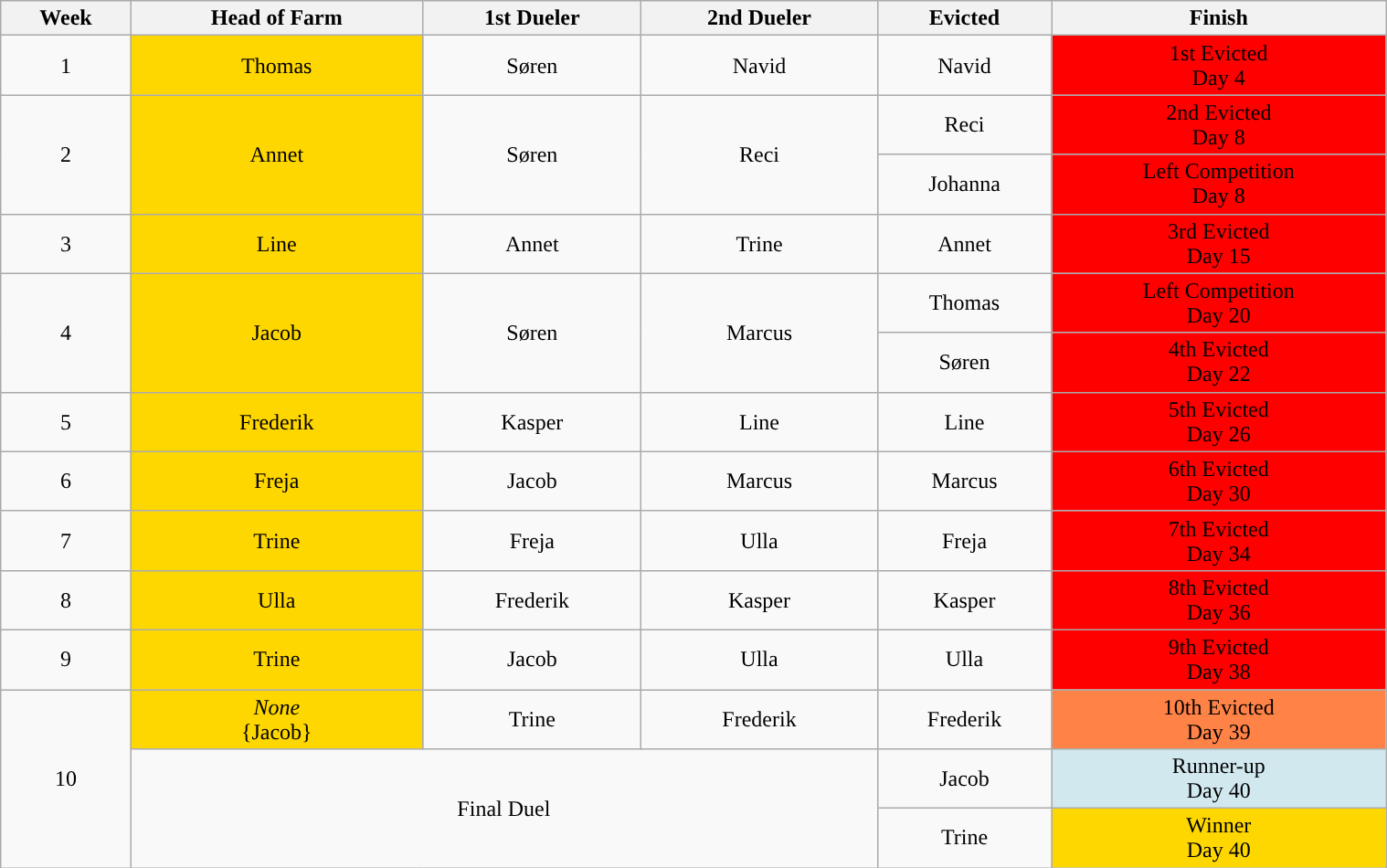<table class="wikitable" style="font-size:100%; text-align:center; width: 80%; margin-left: auto; margin-right: auto;">
<tr>
<th>Week</th>
<th>Head of Farm</th>
<th>1st Dueler</th>
<th>2nd Dueler</th>
<th>Evicted</th>
<th>Finish</th>
</tr>
<tr>
<td>1</td>
<td style="background:gold;">Thomas</td>
<td>Søren</td>
<td>Navid</td>
<td>Navid</td>
<td style="background:#ff0000">1st Evicted<br>Day 4</td>
</tr>
<tr>
<td rowspan="2">2</td>
<td rowspan="2" style="background:gold;">Annet</td>
<td rowspan="2">Søren</td>
<td rowspan="2">Reci</td>
<td rowspan="1">Reci</td>
<td rowspan="1" style="background:#ff0000">2nd Evicted<br>Day 8</td>
</tr>
<tr>
<td rowspan="1">Johanna</td>
<td rowspan="1" style="background:#ff0000">Left Competition<br>Day 8</td>
</tr>
<tr>
<td>3</td>
<td style="background:gold;">Line</td>
<td>Annet</td>
<td>Trine</td>
<td>Annet</td>
<td style="background:#ff0000">3rd Evicted<br>Day 15</td>
</tr>
<tr>
<td rowspan="2">4</td>
<td rowspan="2" style="background:gold;">Jacob</td>
<td rowspan="2">Søren</td>
<td rowspan="2">Marcus</td>
<td rowspan="1">Thomas</td>
<td rowspan="1" style="background:#ff0000">Left Competition<br>Day 20</td>
</tr>
<tr>
<td rowspan="1">Søren</td>
<td rowspan="1" style="background:#ff0000">4th Evicted<br>Day 22</td>
</tr>
<tr>
<td>5</td>
<td style="background:gold;">Frederik</td>
<td>Kasper</td>
<td>Line</td>
<td>Line</td>
<td style="background:#ff0000">5th Evicted<br>Day 26</td>
</tr>
<tr>
<td>6</td>
<td style="background:gold;">Freja</td>
<td>Jacob</td>
<td>Marcus</td>
<td>Marcus</td>
<td style="background:#ff0000">6th Evicted<br>Day 30</td>
</tr>
<tr>
<td>7</td>
<td style="background:gold;">Trine</td>
<td>Freja</td>
<td>Ulla</td>
<td>Freja</td>
<td style="background:#ff0000">7th Evicted<br>Day 34</td>
</tr>
<tr>
<td>8</td>
<td style="background:gold;">Ulla</td>
<td>Frederik</td>
<td>Kasper</td>
<td>Kasper</td>
<td style="background:#ff0000">8th Evicted<br>Day 36</td>
</tr>
<tr>
<td>9</td>
<td style="background:gold;">Trine</td>
<td>Jacob</td>
<td>Ulla</td>
<td>Ulla</td>
<td style="background:#ff0000">9th Evicted<br>Day 38</td>
</tr>
<tr>
<td rowspan="3">10</td>
<td rowspan="1" style="background:gold;"><em>None</em><br>{Jacob}</td>
<td rowspan="1">Trine</td>
<td rowspan="1">Frederik</td>
<td>Frederik</td>
<td style="background:#FF8247;">10th Evicted<br>Day 39</td>
</tr>
<tr>
<td colspan="3" rowspan="4">Final Duel</td>
<td>Jacob</td>
<td style="background:#D1E8EF;">Runner-up<br>Day 40</td>
</tr>
<tr>
<td>Trine</td>
<td style="background:gold;">Winner<br>Day 40</td>
</tr>
</table>
